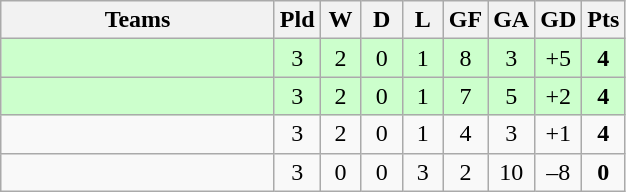<table class="wikitable" style="text-align:center">
<tr>
<th width="175">Teams</th>
<th width="20">Pld</th>
<th width="20">W</th>
<th width="20">D</th>
<th width="20">L</th>
<th width="20">GF</th>
<th width="20">GA</th>
<th width="20">GD</th>
<th width="20">Pts</th>
</tr>
<tr style="background:#ccffcc">
<td style="text-align:left"></td>
<td>3</td>
<td>2</td>
<td>0</td>
<td>1</td>
<td>8</td>
<td>3</td>
<td>+5</td>
<td><strong>4</strong></td>
</tr>
<tr style="background:#ccffcc">
<td style="text-align:left"></td>
<td>3</td>
<td>2</td>
<td>0</td>
<td>1</td>
<td>7</td>
<td>5</td>
<td>+2</td>
<td><strong>4</strong></td>
</tr>
<tr>
<td style="text-align:left"></td>
<td>3</td>
<td>2</td>
<td>0</td>
<td>1</td>
<td>4</td>
<td>3</td>
<td>+1</td>
<td><strong>4</strong></td>
</tr>
<tr>
<td style="text-align:left"></td>
<td>3</td>
<td>0</td>
<td>0</td>
<td>3</td>
<td>2</td>
<td>10</td>
<td>–8</td>
<td><strong>0</strong></td>
</tr>
</table>
